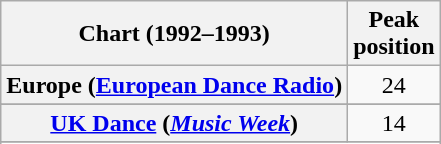<table class="wikitable sortable plainrowheaders" style="text-align:center">
<tr>
<th>Chart (1992–1993)</th>
<th>Peak<br>position</th>
</tr>
<tr>
<th scope="row">Europe (<a href='#'>European Dance Radio</a>)</th>
<td>24</td>
</tr>
<tr>
</tr>
<tr>
<th scope="row"><a href='#'>UK Dance</a> (<em><a href='#'>Music Week</a></em>)</th>
<td>14</td>
</tr>
<tr>
</tr>
<tr>
</tr>
<tr>
</tr>
<tr>
</tr>
</table>
